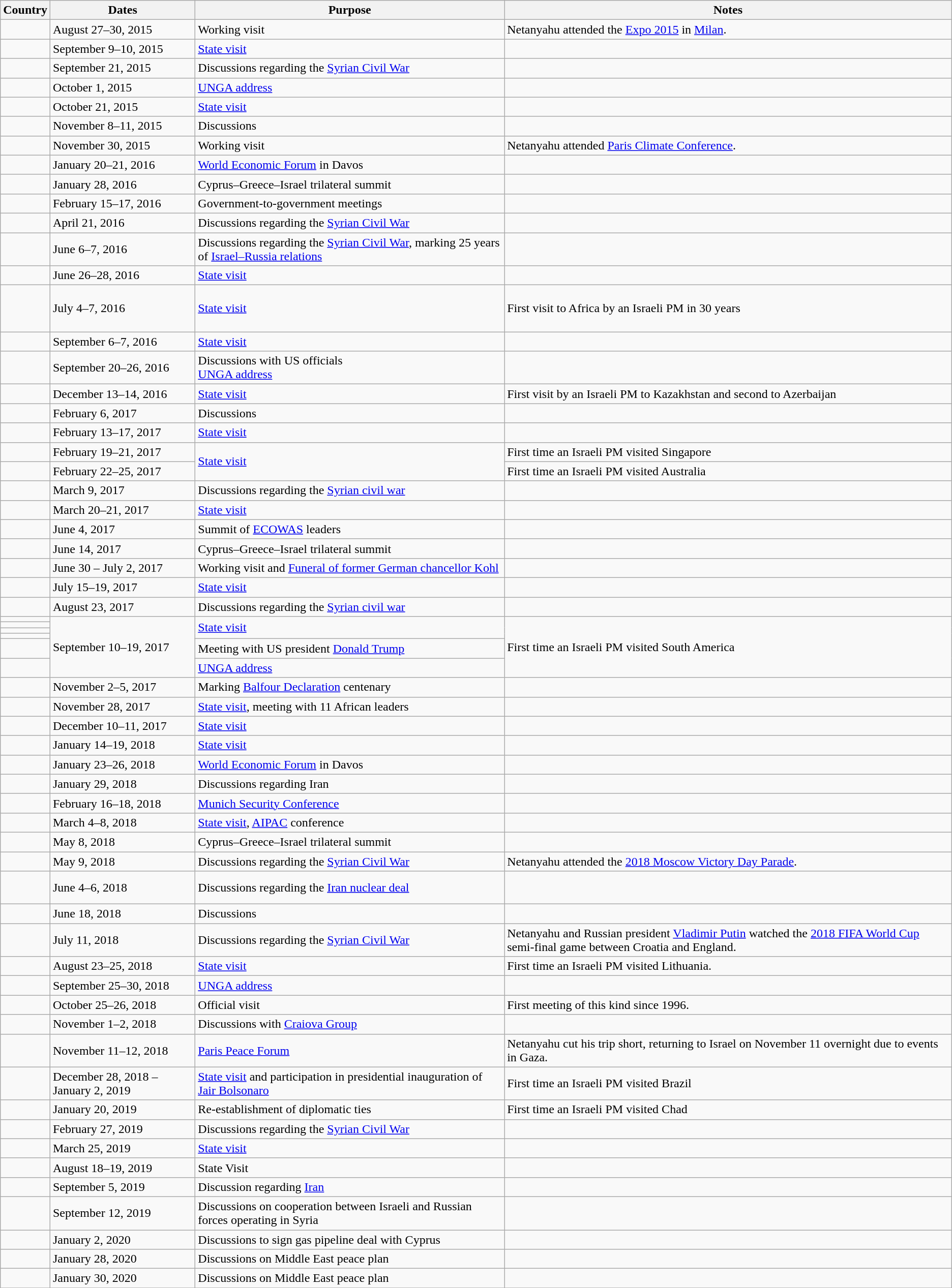<table class="wikitable">
<tr>
<th>Country</th>
<th>Dates</th>
<th>Purpose</th>
<th>Notes</th>
</tr>
<tr>
<td></td>
<td>August 27–30, 2015</td>
<td>Working visit</td>
<td>Netanyahu attended the <a href='#'>Expo 2015</a> in <a href='#'>Milan</a>.</td>
</tr>
<tr>
<td></td>
<td>September 9–10, 2015</td>
<td><a href='#'>State visit</a></td>
<td></td>
</tr>
<tr>
<td></td>
<td>September 21, 2015</td>
<td>Discussions regarding the <a href='#'>Syrian Civil War</a></td>
<td></td>
</tr>
<tr>
<td></td>
<td>October 1, 2015</td>
<td><a href='#'>UNGA address</a></td>
<td></td>
</tr>
<tr>
<td></td>
<td>October 21, 2015</td>
<td><a href='#'>State visit</a></td>
<td></td>
</tr>
<tr>
<td></td>
<td>November 8–11, 2015</td>
<td>Discussions</td>
<td></td>
</tr>
<tr>
<td></td>
<td>November 30, 2015</td>
<td>Working visit</td>
<td>Netanyahu attended <a href='#'>Paris Climate Conference</a>.</td>
</tr>
<tr>
<td></td>
<td>January 20–21, 2016</td>
<td><a href='#'>World Economic Forum</a> in Davos</td>
<td></td>
</tr>
<tr>
<td></td>
<td>January 28, 2016</td>
<td>Cyprus–Greece–Israel trilateral summit</td>
<td></td>
</tr>
<tr>
<td></td>
<td>February 15–17, 2016</td>
<td>Government-to-government meetings</td>
<td></td>
</tr>
<tr>
<td></td>
<td>April 21, 2016</td>
<td>Discussions regarding the <a href='#'>Syrian Civil War</a></td>
<td></td>
</tr>
<tr>
<td></td>
<td>June 6–7, 2016</td>
<td>Discussions regarding the <a href='#'>Syrian Civil War</a>, marking 25 years of <a href='#'>Israel–Russia relations</a></td>
<td></td>
</tr>
<tr>
<td></td>
<td>June 26–28, 2016</td>
<td><a href='#'>State visit</a></td>
<td></td>
</tr>
<tr>
<td><br><br><br></td>
<td>July 4–7, 2016</td>
<td><a href='#'>State visit</a></td>
<td>First visit to Africa by an Israeli PM in 30 years</td>
</tr>
<tr>
<td></td>
<td>September 6–7, 2016</td>
<td><a href='#'>State visit</a></td>
<td></td>
</tr>
<tr>
<td><br></td>
<td>September 20–26, 2016</td>
<td>Discussions with US officials<br><a href='#'>UNGA address</a></td>
<td></td>
</tr>
<tr>
<td><br></td>
<td>December 13–14, 2016</td>
<td><a href='#'>State visit</a></td>
<td>First visit by an Israeli PM to Kazakhstan and second to Azerbaijan</td>
</tr>
<tr>
<td></td>
<td>February 6, 2017</td>
<td>Discussions</td>
<td></td>
</tr>
<tr>
<td></td>
<td>February 13–17, 2017</td>
<td><a href='#'>State visit</a></td>
<td></td>
</tr>
<tr>
<td></td>
<td>February 19–21, 2017</td>
<td rowspan="2"><a href='#'>State visit</a></td>
<td>First time an Israeli PM visited Singapore</td>
</tr>
<tr>
<td></td>
<td>February 22–25, 2017</td>
<td>First time an Israeli PM visited Australia</td>
</tr>
<tr>
<td></td>
<td>March 9, 2017</td>
<td>Discussions regarding the <a href='#'>Syrian civil war</a></td>
<td></td>
</tr>
<tr>
<td></td>
<td>March 20–21, 2017</td>
<td><a href='#'>State visit</a></td>
<td></td>
</tr>
<tr>
<td></td>
<td>June 4, 2017</td>
<td>Summit of <a href='#'>ECOWAS</a> leaders</td>
<td></td>
</tr>
<tr>
<td></td>
<td>June 14, 2017</td>
<td>Cyprus–Greece–Israel trilateral summit</td>
<td></td>
</tr>
<tr>
<td><br></td>
<td>June 30 – July 2, 2017</td>
<td>Working visit and <a href='#'>Funeral of former German chancellor Kohl</a></td>
<td></td>
</tr>
<tr>
<td><br></td>
<td>July 15–19, 2017</td>
<td><a href='#'>State visit</a></td>
<td></td>
</tr>
<tr>
<td></td>
<td>August 23, 2017</td>
<td>Discussions regarding the <a href='#'>Syrian civil war</a></td>
<td></td>
</tr>
<tr>
<td></td>
<td rowspan="6">September 10–19, 2017</td>
<td rowspan="4"><a href='#'>State visit</a></td>
<td rowspan="6">First time an Israeli PM visited South America</td>
</tr>
<tr>
<td></td>
</tr>
<tr>
<td></td>
</tr>
<tr>
<td></td>
</tr>
<tr>
<td></td>
<td>Meeting with US president <a href='#'>Donald Trump</a></td>
</tr>
<tr>
<td></td>
<td><a href='#'>UNGA address</a></td>
</tr>
<tr>
<td></td>
<td>November 2–5, 2017</td>
<td>Marking <a href='#'>Balfour Declaration</a> centenary</td>
<td></td>
</tr>
<tr>
<td></td>
<td>November 28, 2017</td>
<td><a href='#'>State visit</a>, meeting with 11 African leaders</td>
<td></td>
</tr>
<tr>
<td><br></td>
<td>December 10–11, 2017</td>
<td><a href='#'>State visit</a></td>
<td></td>
</tr>
<tr>
<td></td>
<td>January 14–19, 2018</td>
<td><a href='#'>State visit</a></td>
<td></td>
</tr>
<tr>
<td></td>
<td>January 23–26, 2018</td>
<td><a href='#'>World Economic Forum</a> in Davos</td>
<td></td>
</tr>
<tr>
<td></td>
<td>January 29, 2018</td>
<td>Discussions regarding Iran</td>
<td></td>
</tr>
<tr>
<td></td>
<td>February 16–18, 2018</td>
<td><a href='#'>Munich Security Conference</a></td>
<td></td>
</tr>
<tr>
<td></td>
<td>March 4–8, 2018</td>
<td><a href='#'>State visit</a>, <a href='#'>AIPAC</a> conference</td>
<td></td>
</tr>
<tr>
<td></td>
<td>May 8, 2018</td>
<td>Cyprus–Greece–Israel trilateral summit</td>
<td></td>
</tr>
<tr>
<td></td>
<td>May 9, 2018</td>
<td>Discussions regarding the <a href='#'>Syrian Civil War</a></td>
<td>Netanyahu attended the <a href='#'>2018 Moscow Victory Day Parade</a>.</td>
</tr>
<tr>
<td><br><br></td>
<td>June 4–6, 2018</td>
<td>Discussions regarding the <a href='#'>Iran nuclear deal</a></td>
<td></td>
</tr>
<tr>
<td></td>
<td>June 18, 2018</td>
<td>Discussions</td>
<td></td>
</tr>
<tr>
<td></td>
<td>July 11, 2018</td>
<td>Discussions regarding the <a href='#'>Syrian Civil War</a></td>
<td>Netanyahu and Russian president <a href='#'>Vladimir Putin</a> watched the <a href='#'>2018 FIFA World Cup</a> semi-final game between Croatia and England.</td>
</tr>
<tr>
<td></td>
<td>August 23–25, 2018</td>
<td><a href='#'>State visit</a></td>
<td>First time an Israeli PM visited Lithuania.</td>
</tr>
<tr>
<td></td>
<td>September 25–30, 2018</td>
<td><a href='#'>UNGA address</a></td>
<td></td>
</tr>
<tr>
<td></td>
<td>October 25–26, 2018</td>
<td>Official visit</td>
<td>First meeting of this kind since 1996.</td>
</tr>
<tr>
<td></td>
<td>November 1–2, 2018</td>
<td>Discussions with <a href='#'>Craiova Group</a></td>
<td></td>
</tr>
<tr>
<td></td>
<td>November 11–12, 2018</td>
<td><a href='#'>Paris Peace Forum</a></td>
<td>Netanyahu cut his trip short, returning to Israel on November 11 overnight due to events in Gaza.</td>
</tr>
<tr>
<td></td>
<td>December 28, 2018 – January 2, 2019</td>
<td><a href='#'>State visit</a> and participation in presidential inauguration of <a href='#'>Jair Bolsonaro</a></td>
<td>First time an Israeli PM visited Brazil</td>
</tr>
<tr>
<td></td>
<td>January 20, 2019</td>
<td>Re-establishment of diplomatic ties</td>
<td>First time an Israeli PM visited Chad</td>
</tr>
<tr>
<td></td>
<td>February 27, 2019</td>
<td>Discussions regarding the <a href='#'>Syrian Civil War</a></td>
<td></td>
</tr>
<tr>
<td></td>
<td>March 25, 2019</td>
<td><a href='#'>State visit</a></td>
<td></td>
</tr>
<tr>
<td></td>
<td>August 18–19, 2019</td>
<td>State Visit</td>
<td></td>
</tr>
<tr>
<td></td>
<td>September 5, 2019</td>
<td>Discussion regarding <a href='#'>Iran</a></td>
<td></td>
</tr>
<tr>
<td></td>
<td>September 12, 2019</td>
<td>Discussions on cooperation between Israeli and Russian forces operating in Syria</td>
<td></td>
</tr>
<tr>
<td></td>
<td>January 2, 2020</td>
<td>Discussions to sign gas pipeline deal with Cyprus</td>
<td></td>
</tr>
<tr>
<td></td>
<td>January 28, 2020</td>
<td>Discussions on Middle East peace plan</td>
<td></td>
</tr>
<tr>
<td></td>
<td>January 30, 2020</td>
<td>Discussions on Middle East peace plan</td>
<td></td>
</tr>
<tr>
</tr>
</table>
